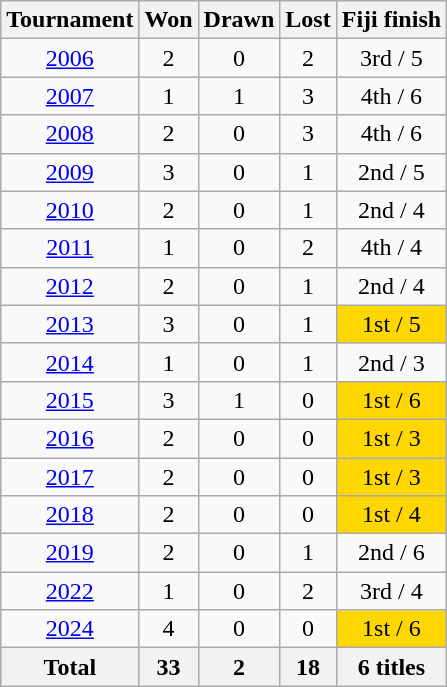<table class="wikitable sortable" style="text-align: center;">
<tr>
<th>Tournament</th>
<th>Won</th>
<th>Drawn</th>
<th>Lost</th>
<th>Fiji finish</th>
</tr>
<tr>
<td><a href='#'>2006</a></td>
<td>2</td>
<td>0</td>
<td>2</td>
<td>3rd / 5</td>
</tr>
<tr>
<td><a href='#'>2007</a></td>
<td>1</td>
<td>1</td>
<td>3</td>
<td>4th / 6</td>
</tr>
<tr>
<td><a href='#'>2008</a></td>
<td>2</td>
<td>0</td>
<td>3</td>
<td>4th / 6</td>
</tr>
<tr>
<td><a href='#'>2009</a></td>
<td>3</td>
<td>0</td>
<td>1</td>
<td>2nd / 5</td>
</tr>
<tr>
<td><a href='#'>2010</a></td>
<td>2</td>
<td>0</td>
<td>1</td>
<td>2nd / 4</td>
</tr>
<tr>
<td><a href='#'>2011</a></td>
<td>1</td>
<td>0</td>
<td>2</td>
<td>4th / 4</td>
</tr>
<tr>
<td><a href='#'>2012</a></td>
<td>2</td>
<td>0</td>
<td>1</td>
<td>2nd / 4</td>
</tr>
<tr>
<td><a href='#'>2013</a></td>
<td>3</td>
<td>0</td>
<td>1</td>
<td bgcolor=#FFD700>1st / 5</td>
</tr>
<tr>
<td><a href='#'>2014</a></td>
<td>1</td>
<td>0</td>
<td>1</td>
<td>2nd / 3</td>
</tr>
<tr>
<td><a href='#'>2015</a></td>
<td>3</td>
<td>1</td>
<td>0</td>
<td bgcolor=#FFD700>1st / 6</td>
</tr>
<tr>
<td><a href='#'>2016</a></td>
<td>2</td>
<td>0</td>
<td>0</td>
<td bgcolor=#FFD700>1st / 3</td>
</tr>
<tr>
<td><a href='#'>2017</a></td>
<td>2</td>
<td>0</td>
<td>0</td>
<td bgcolor=#FFD700>1st / 3</td>
</tr>
<tr>
<td><a href='#'>2018</a></td>
<td>2</td>
<td>0</td>
<td>0</td>
<td bgcolor=#FFD700>1st / 4</td>
</tr>
<tr>
<td><a href='#'>2019</a></td>
<td>2</td>
<td>0</td>
<td>1</td>
<td>2nd / 6</td>
</tr>
<tr>
<td><a href='#'>2022</a></td>
<td>1</td>
<td>0</td>
<td>2</td>
<td>3rd / 4</td>
</tr>
<tr>
<td><a href='#'>2024</a></td>
<td>4</td>
<td>0</td>
<td>0</td>
<td bgcolor=#FFD700>1st / 6</td>
</tr>
<tr>
<th>Total</th>
<th>33</th>
<th>2</th>
<th>18</th>
<th>6 titles</th>
</tr>
</table>
